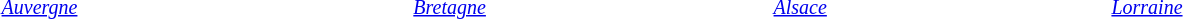<table class=class="wikitable" style="margin:auto; width:80%;">
<tr>
<td rowspan=2 style="text-align:center"><small><br><em><a href='#'>Auvergne</a></em></small></td>
<td rowspan=2 style="text-align:center"><small><br><em><a href='#'>Bretagne</a></em></small></td>
<td rowspan=2 style="text-align:center"><small><br><em><a href='#'>Alsace</a></em></small></td>
<td rowspan=2 style="text-align:center"><small><br><em><a href='#'>Lorraine</a></em></small></td>
</tr>
<tr>
</tr>
</table>
